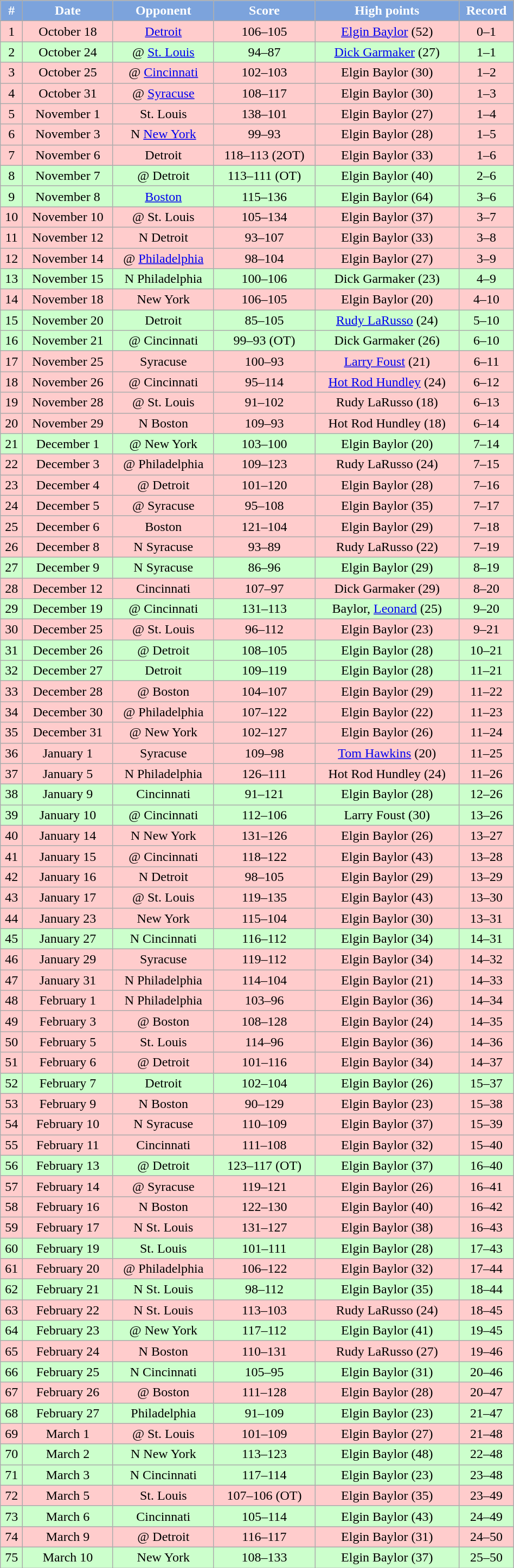<table class="wikitable" width="50%">
<tr align="center"  style="background:#7CA3DC; color:#FFFFFF;">
<td><strong>#</strong></td>
<td><strong>Date</strong></td>
<td><strong>Opponent</strong></td>
<td><strong>Score</strong></td>
<td><strong>High points</strong></td>
<td><strong>Record</strong></td>
</tr>
<tr align="center" bgcolor="ffcccc">
<td>1</td>
<td>October 18</td>
<td><a href='#'>Detroit</a></td>
<td>106–105</td>
<td><a href='#'>Elgin Baylor</a> (52)</td>
<td>0–1</td>
</tr>
<tr align="center" bgcolor="ccffcc">
<td>2</td>
<td>October 24</td>
<td>@ <a href='#'>St. Louis</a></td>
<td>94–87</td>
<td><a href='#'>Dick Garmaker</a> (27)</td>
<td>1–1</td>
</tr>
<tr align="center" bgcolor="ffcccc">
<td>3</td>
<td>October 25</td>
<td>@ <a href='#'>Cincinnati</a></td>
<td>102–103</td>
<td>Elgin Baylor (30)</td>
<td>1–2</td>
</tr>
<tr align="center" bgcolor="ffcccc">
<td>4</td>
<td>October 31</td>
<td>@ <a href='#'>Syracuse</a></td>
<td>108–117</td>
<td>Elgin Baylor (30)</td>
<td>1–3</td>
</tr>
<tr align="center" bgcolor="ffcccc">
<td>5</td>
<td>November 1</td>
<td>St. Louis</td>
<td>138–101</td>
<td>Elgin Baylor (27)</td>
<td>1–4</td>
</tr>
<tr align="center" bgcolor="ffcccc">
<td>6</td>
<td>November 3</td>
<td>N <a href='#'>New York</a></td>
<td>99–93</td>
<td>Elgin Baylor (28)</td>
<td>1–5</td>
</tr>
<tr align="center" bgcolor="ffcccc">
<td>7</td>
<td>November 6</td>
<td>Detroit</td>
<td>118–113 (2OT)</td>
<td>Elgin Baylor (33)</td>
<td>1–6</td>
</tr>
<tr align="center" bgcolor="ccffcc">
<td>8</td>
<td>November 7</td>
<td>@ Detroit</td>
<td>113–111 (OT)</td>
<td>Elgin Baylor (40)</td>
<td>2–6</td>
</tr>
<tr align="center" bgcolor="ccffcc">
<td>9</td>
<td>November 8</td>
<td><a href='#'>Boston</a></td>
<td>115–136</td>
<td>Elgin Baylor (64)</td>
<td>3–6</td>
</tr>
<tr align="center" bgcolor="ffcccc">
<td>10</td>
<td>November 10</td>
<td>@ St. Louis</td>
<td>105–134</td>
<td>Elgin Baylor (37)</td>
<td>3–7</td>
</tr>
<tr align="center" bgcolor="ffcccc">
<td>11</td>
<td>November 12</td>
<td>N Detroit</td>
<td>93–107</td>
<td>Elgin Baylor (33)</td>
<td>3–8</td>
</tr>
<tr align="center" bgcolor="ffcccc">
<td>12</td>
<td>November 14</td>
<td>@ <a href='#'>Philadelphia</a></td>
<td>98–104</td>
<td>Elgin Baylor (27)</td>
<td>3–9</td>
</tr>
<tr align="center" bgcolor="ccffcc">
<td>13</td>
<td>November 15</td>
<td>N Philadelphia</td>
<td>100–106</td>
<td>Dick Garmaker (23)</td>
<td>4–9</td>
</tr>
<tr align="center" bgcolor="ffcccc">
<td>14</td>
<td>November 18</td>
<td>New York</td>
<td>106–105</td>
<td>Elgin Baylor (20)</td>
<td>4–10</td>
</tr>
<tr align="center" bgcolor="ccffcc">
<td>15</td>
<td>November 20</td>
<td>Detroit</td>
<td>85–105</td>
<td><a href='#'>Rudy LaRusso</a> (24)</td>
<td>5–10</td>
</tr>
<tr align="center" bgcolor="ccffcc">
<td>16</td>
<td>November 21</td>
<td>@ Cincinnati</td>
<td>99–93 (OT)</td>
<td>Dick Garmaker (26)</td>
<td>6–10</td>
</tr>
<tr align="center" bgcolor="ffcccc">
<td>17</td>
<td>November 25</td>
<td>Syracuse</td>
<td>100–93</td>
<td><a href='#'>Larry Foust</a> (21)</td>
<td>6–11</td>
</tr>
<tr align="center" bgcolor="ffcccc">
<td>18</td>
<td>November 26</td>
<td>@ Cincinnati</td>
<td>95–114</td>
<td><a href='#'>Hot Rod Hundley</a> (24)</td>
<td>6–12</td>
</tr>
<tr align="center" bgcolor="ffcccc">
<td>19</td>
<td>November 28</td>
<td>@ St. Louis</td>
<td>91–102</td>
<td>Rudy LaRusso (18)</td>
<td>6–13</td>
</tr>
<tr align="center" bgcolor="ffcccc">
<td>20</td>
<td>November 29</td>
<td>N Boston</td>
<td>109–93</td>
<td>Hot Rod Hundley (18)</td>
<td>6–14</td>
</tr>
<tr align="center" bgcolor="ccffcc">
<td>21</td>
<td>December 1</td>
<td>@ New York</td>
<td>103–100</td>
<td>Elgin Baylor (20)</td>
<td>7–14</td>
</tr>
<tr align="center" bgcolor="ffcccc">
<td>22</td>
<td>December 3</td>
<td>@ Philadelphia</td>
<td>109–123</td>
<td>Rudy LaRusso (24)</td>
<td>7–15</td>
</tr>
<tr align="center" bgcolor="ffcccc">
<td>23</td>
<td>December 4</td>
<td>@ Detroit</td>
<td>101–120</td>
<td>Elgin Baylor (28)</td>
<td>7–16</td>
</tr>
<tr align="center" bgcolor="ffcccc">
<td>24</td>
<td>December 5</td>
<td>@ Syracuse</td>
<td>95–108</td>
<td>Elgin Baylor (35)</td>
<td>7–17</td>
</tr>
<tr align="center" bgcolor="ffcccc">
<td>25</td>
<td>December 6</td>
<td>Boston</td>
<td>121–104</td>
<td>Elgin Baylor (29)</td>
<td>7–18</td>
</tr>
<tr align="center" bgcolor="ffcccc">
<td>26</td>
<td>December 8</td>
<td>N Syracuse</td>
<td>93–89</td>
<td>Rudy LaRusso (22)</td>
<td>7–19</td>
</tr>
<tr align="center" bgcolor="ccffcc">
<td>27</td>
<td>December 9</td>
<td>N Syracuse</td>
<td>86–96</td>
<td>Elgin Baylor (29)</td>
<td>8–19</td>
</tr>
<tr align="center" bgcolor="ffcccc">
<td>28</td>
<td>December 12</td>
<td>Cincinnati</td>
<td>107–97</td>
<td>Dick Garmaker (29)</td>
<td>8–20</td>
</tr>
<tr align="center" bgcolor="ccffcc">
<td>29</td>
<td>December 19</td>
<td>@ Cincinnati</td>
<td>131–113</td>
<td>Baylor, <a href='#'>Leonard</a> (25)</td>
<td>9–20</td>
</tr>
<tr align="center" bgcolor="ffcccc">
<td>30</td>
<td>December 25</td>
<td>@ St. Louis</td>
<td>96–112</td>
<td>Elgin Baylor (23)</td>
<td>9–21</td>
</tr>
<tr align="center" bgcolor="ccffcc">
<td>31</td>
<td>December 26</td>
<td>@ Detroit</td>
<td>108–105</td>
<td>Elgin Baylor (28)</td>
<td>10–21</td>
</tr>
<tr align="center" bgcolor="ccffcc">
<td>32</td>
<td>December 27</td>
<td>Detroit</td>
<td>109–119</td>
<td>Elgin Baylor (28)</td>
<td>11–21</td>
</tr>
<tr align="center" bgcolor="ffcccc">
<td>33</td>
<td>December 28</td>
<td>@ Boston</td>
<td>104–107</td>
<td>Elgin Baylor (29)</td>
<td>11–22</td>
</tr>
<tr align="center" bgcolor="ffcccc">
<td>34</td>
<td>December 30</td>
<td>@ Philadelphia</td>
<td>107–122</td>
<td>Elgin Baylor (22)</td>
<td>11–23</td>
</tr>
<tr align="center" bgcolor="ffcccc">
<td>35</td>
<td>December 31</td>
<td>@ New York</td>
<td>102–127</td>
<td>Elgin Baylor (26)</td>
<td>11–24</td>
</tr>
<tr align="center" bgcolor="ffcccc">
<td>36</td>
<td>January 1</td>
<td>Syracuse</td>
<td>109–98</td>
<td><a href='#'>Tom Hawkins</a> (20)</td>
<td>11–25</td>
</tr>
<tr align="center" bgcolor="ffcccc">
<td>37</td>
<td>January 5</td>
<td>N Philadelphia</td>
<td>126–111</td>
<td>Hot Rod Hundley (24)</td>
<td>11–26</td>
</tr>
<tr align="center" bgcolor="ccffcc">
<td>38</td>
<td>January 9</td>
<td>Cincinnati</td>
<td>91–121</td>
<td>Elgin Baylor (28)</td>
<td>12–26</td>
</tr>
<tr align="center" bgcolor="ccffcc">
<td>39</td>
<td>January 10</td>
<td>@ Cincinnati</td>
<td>112–106</td>
<td>Larry Foust (30)</td>
<td>13–26</td>
</tr>
<tr align="center" bgcolor="ffcccc">
<td>40</td>
<td>January 14</td>
<td>N New York</td>
<td>131–126</td>
<td>Elgin Baylor (26)</td>
<td>13–27</td>
</tr>
<tr align="center" bgcolor="ffcccc">
<td>41</td>
<td>January 15</td>
<td>@ Cincinnati</td>
<td>118–122</td>
<td>Elgin Baylor (43)</td>
<td>13–28</td>
</tr>
<tr align="center" bgcolor="ffcccc">
<td>42</td>
<td>January 16</td>
<td>N Detroit</td>
<td>98–105</td>
<td>Elgin Baylor (29)</td>
<td>13–29</td>
</tr>
<tr align="center" bgcolor="ffcccc">
<td>43</td>
<td>January 17</td>
<td>@ St. Louis</td>
<td>119–135</td>
<td>Elgin Baylor (43)</td>
<td>13–30</td>
</tr>
<tr align="center" bgcolor="ffcccc">
<td>44</td>
<td>January 23</td>
<td>New York</td>
<td>115–104</td>
<td>Elgin Baylor (30)</td>
<td>13–31</td>
</tr>
<tr align="center" bgcolor="ccffcc">
<td>45</td>
<td>January 27</td>
<td>N Cincinnati</td>
<td>116–112</td>
<td>Elgin Baylor (34)</td>
<td>14–31</td>
</tr>
<tr align="center" bgcolor="ffcccc">
<td>46</td>
<td>January 29</td>
<td>Syracuse</td>
<td>119–112</td>
<td>Elgin Baylor (34)</td>
<td>14–32</td>
</tr>
<tr align="center" bgcolor="ffcccc">
<td>47</td>
<td>January 31</td>
<td>N Philadelphia</td>
<td>114–104</td>
<td>Elgin Baylor (21)</td>
<td>14–33</td>
</tr>
<tr align="center" bgcolor="ffcccc">
<td>48</td>
<td>February 1</td>
<td>N Philadelphia</td>
<td>103–96</td>
<td>Elgin Baylor (36)</td>
<td>14–34</td>
</tr>
<tr align="center" bgcolor="ffcccc">
<td>49</td>
<td>February 3</td>
<td>@ Boston</td>
<td>108–128</td>
<td>Elgin Baylor (24)</td>
<td>14–35</td>
</tr>
<tr align="center" bgcolor="ffcccc">
<td>50</td>
<td>February 5</td>
<td>St. Louis</td>
<td>114–96</td>
<td>Elgin Baylor (36)</td>
<td>14–36</td>
</tr>
<tr align="center" bgcolor="ffcccc">
<td>51</td>
<td>February 6</td>
<td>@ Detroit</td>
<td>101–116</td>
<td>Elgin Baylor (34)</td>
<td>14–37</td>
</tr>
<tr align="center" bgcolor="ccffcc">
<td>52</td>
<td>February 7</td>
<td>Detroit</td>
<td>102–104</td>
<td>Elgin Baylor (26)</td>
<td>15–37</td>
</tr>
<tr align="center" bgcolor="ffcccc">
<td>53</td>
<td>February 9</td>
<td>N Boston</td>
<td>90–129</td>
<td>Elgin Baylor (23)</td>
<td>15–38</td>
</tr>
<tr align="center" bgcolor="ffcccc">
<td>54</td>
<td>February 10</td>
<td>N Syracuse</td>
<td>110–109</td>
<td>Elgin Baylor (37)</td>
<td>15–39</td>
</tr>
<tr align="center" bgcolor="ffcccc">
<td>55</td>
<td>February 11</td>
<td>Cincinnati</td>
<td>111–108</td>
<td>Elgin Baylor (32)</td>
<td>15–40</td>
</tr>
<tr align="center" bgcolor="ccffcc">
<td>56</td>
<td>February 13</td>
<td>@ Detroit</td>
<td>123–117 (OT)</td>
<td>Elgin Baylor (37)</td>
<td>16–40</td>
</tr>
<tr align="center" bgcolor="ffcccc">
<td>57</td>
<td>February 14</td>
<td>@ Syracuse</td>
<td>119–121</td>
<td>Elgin Baylor (26)</td>
<td>16–41</td>
</tr>
<tr align="center" bgcolor="ffcccc">
<td>58</td>
<td>February 16</td>
<td>N Boston</td>
<td>122–130</td>
<td>Elgin Baylor (40)</td>
<td>16–42</td>
</tr>
<tr align="center" bgcolor="ffcccc">
<td>59</td>
<td>February 17</td>
<td>N St. Louis</td>
<td>131–127</td>
<td>Elgin Baylor (38)</td>
<td>16–43</td>
</tr>
<tr align="center" bgcolor="ccffcc">
<td>60</td>
<td>February 19</td>
<td>St. Louis</td>
<td>101–111</td>
<td>Elgin Baylor (28)</td>
<td>17–43</td>
</tr>
<tr align="center" bgcolor="ffcccc">
<td>61</td>
<td>February 20</td>
<td>@ Philadelphia</td>
<td>106–122</td>
<td>Elgin Baylor (32)</td>
<td>17–44</td>
</tr>
<tr align="center" bgcolor="ccffcc">
<td>62</td>
<td>February 21</td>
<td>N St. Louis</td>
<td>98–112</td>
<td>Elgin Baylor (35)</td>
<td>18–44</td>
</tr>
<tr align="center" bgcolor="ffcccc">
<td>63</td>
<td>February 22</td>
<td>N St. Louis</td>
<td>113–103</td>
<td>Rudy LaRusso (24)</td>
<td>18–45</td>
</tr>
<tr align="center" bgcolor="ccffcc">
<td>64</td>
<td>February 23</td>
<td>@ New York</td>
<td>117–112</td>
<td>Elgin Baylor (41)</td>
<td>19–45</td>
</tr>
<tr align="center" bgcolor="ffcccc">
<td>65</td>
<td>February 24</td>
<td>N Boston</td>
<td>110–131</td>
<td>Rudy LaRusso (27)</td>
<td>19–46</td>
</tr>
<tr align="center" bgcolor="ccffcc">
<td>66</td>
<td>February 25</td>
<td>N Cincinnati</td>
<td>105–95</td>
<td>Elgin Baylor (31)</td>
<td>20–46</td>
</tr>
<tr align="center" bgcolor="ffcccc">
<td>67</td>
<td>February 26</td>
<td>@ Boston</td>
<td>111–128</td>
<td>Elgin Baylor (28)</td>
<td>20–47</td>
</tr>
<tr align="center" bgcolor="ccffcc">
<td>68</td>
<td>February 27</td>
<td>Philadelphia</td>
<td>91–109</td>
<td>Elgin Baylor (23)</td>
<td>21–47</td>
</tr>
<tr align="center" bgcolor="ffcccc">
<td>69</td>
<td>March 1</td>
<td>@ St. Louis</td>
<td>101–109</td>
<td>Elgin Baylor (27)</td>
<td>21–48</td>
</tr>
<tr align="center" bgcolor="ccffcc">
<td>70</td>
<td>March 2</td>
<td>N New York</td>
<td>113–123</td>
<td>Elgin Baylor (48)</td>
<td>22–48</td>
</tr>
<tr align="center" bgcolor="ccffcc">
<td>71</td>
<td>March 3</td>
<td>N Cincinnati</td>
<td>117–114</td>
<td>Elgin Baylor (23)</td>
<td>23–48</td>
</tr>
<tr align="center" bgcolor="ffcccc">
<td>72</td>
<td>March 5</td>
<td>St. Louis</td>
<td>107–106 (OT)</td>
<td>Elgin Baylor (35)</td>
<td>23–49</td>
</tr>
<tr align="center" bgcolor="ccffcc">
<td>73</td>
<td>March 6</td>
<td>Cincinnati</td>
<td>105–114</td>
<td>Elgin Baylor (43)</td>
<td>24–49</td>
</tr>
<tr align="center" bgcolor="ffcccc">
<td>74</td>
<td>March 9</td>
<td>@ Detroit</td>
<td>116–117</td>
<td>Elgin Baylor (31)</td>
<td>24–50</td>
</tr>
<tr align="center" bgcolor="ccffcc">
<td>75</td>
<td>March 10</td>
<td>New York</td>
<td>108–133</td>
<td>Elgin Baylor (37)</td>
<td>25–50</td>
</tr>
</table>
